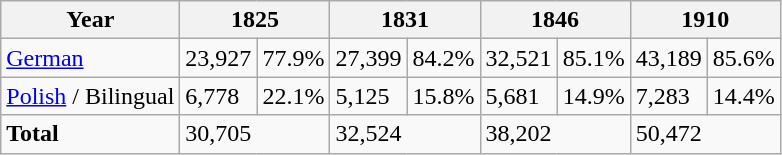<table class="wikitable">
<tr>
<th>Year</th>
<th colspan="2">1825</th>
<th colspan="2">1831</th>
<th colspan="2">1846</th>
<th colspan="2">1910</th>
</tr>
<tr>
<td><a href='#'>German</a></td>
<td>23,927</td>
<td>77.9%</td>
<td>27,399</td>
<td>84.2%</td>
<td>32,521</td>
<td>85.1%</td>
<td>43,189</td>
<td>85.6%</td>
</tr>
<tr>
<td><a href='#'>Polish</a> / Bilingual</td>
<td>6,778</td>
<td>22.1%</td>
<td>5,125</td>
<td>15.8%</td>
<td>5,681</td>
<td>14.9%</td>
<td>7,283</td>
<td>14.4%</td>
</tr>
<tr>
<td><strong>Total</strong></td>
<td colspan="2">30,705</td>
<td colspan="2">32,524</td>
<td colspan="2">38,202</td>
<td colspan="2">50,472</td>
</tr>
</table>
